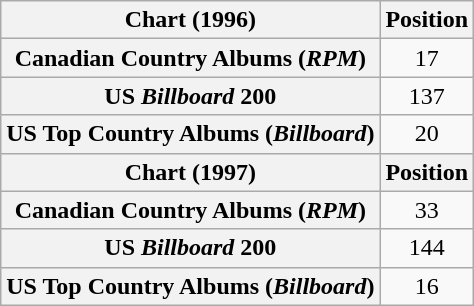<table class="wikitable plainrowheaders" style="text-align:center">
<tr>
<th scope="col">Chart (1996)</th>
<th scope="col">Position</th>
</tr>
<tr>
<th scope="row">Canadian Country Albums (<em>RPM</em>)</th>
<td>17</td>
</tr>
<tr>
<th scope="row">US <em>Billboard</em> 200</th>
<td>137</td>
</tr>
<tr>
<th scope="row">US Top Country Albums (<em>Billboard</em>)</th>
<td>20</td>
</tr>
<tr>
<th scope="col">Chart (1997)</th>
<th scope="col">Position</th>
</tr>
<tr>
<th scope="row">Canadian Country Albums (<em>RPM</em>)</th>
<td>33</td>
</tr>
<tr>
<th scope="row">US <em>Billboard</em> 200</th>
<td>144</td>
</tr>
<tr>
<th scope="row">US Top Country Albums (<em>Billboard</em>)</th>
<td>16</td>
</tr>
</table>
